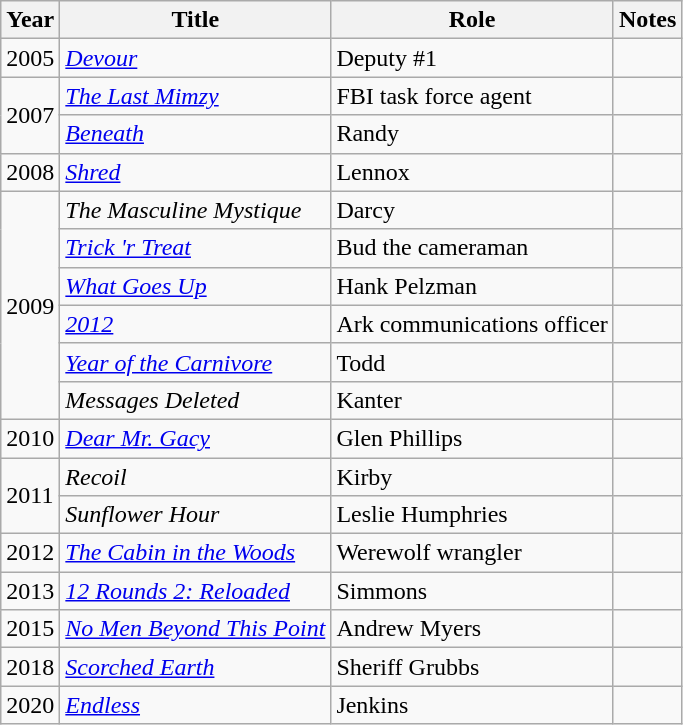<table class="wikitable sortable">
<tr>
<th>Year</th>
<th>Title</th>
<th>Role</th>
<th class="unsortable">Notes</th>
</tr>
<tr>
<td>2005</td>
<td><em><a href='#'>Devour</a></em></td>
<td>Deputy #1</td>
<td></td>
</tr>
<tr>
<td rowspan="2">2007</td>
<td data-sort-value="Last Mimzy, The"><em><a href='#'>The Last Mimzy</a></em></td>
<td>FBI task force agent</td>
<td></td>
</tr>
<tr>
<td><em><a href='#'>Beneath</a></em></td>
<td>Randy</td>
<td></td>
</tr>
<tr>
<td>2008</td>
<td><em><a href='#'>Shred</a></em></td>
<td>Lennox</td>
<td></td>
</tr>
<tr>
<td rowspan="6">2009</td>
<td data-sort-value="Masculine Mystique, The"><em>The Masculine Mystique</em></td>
<td>Darcy</td>
<td></td>
</tr>
<tr>
<td><em><a href='#'>Trick 'r Treat</a></em></td>
<td>Bud the cameraman</td>
<td></td>
</tr>
<tr>
<td><em><a href='#'>What Goes Up</a></em></td>
<td>Hank Pelzman</td>
<td></td>
</tr>
<tr>
<td><em><a href='#'>2012</a></em></td>
<td>Ark communications officer</td>
<td></td>
</tr>
<tr>
<td><em><a href='#'>Year of the Carnivore</a></em></td>
<td>Todd</td>
<td></td>
</tr>
<tr>
<td><em>Messages Deleted</em></td>
<td>Kanter</td>
<td></td>
</tr>
<tr>
<td>2010</td>
<td><em><a href='#'>Dear Mr. Gacy</a></em></td>
<td>Glen Phillips</td>
<td></td>
</tr>
<tr>
<td rowspan="2">2011</td>
<td><em>Recoil</em></td>
<td>Kirby</td>
<td></td>
</tr>
<tr>
<td><em>Sunflower Hour</em></td>
<td>Leslie Humphries</td>
<td></td>
</tr>
<tr>
<td>2012</td>
<td data-sort-value="Cabin in the Woods, The"><em><a href='#'>The Cabin in the Woods</a></em></td>
<td>Werewolf wrangler</td>
<td></td>
</tr>
<tr>
<td>2013</td>
<td><em><a href='#'>12 Rounds 2: Reloaded</a></em></td>
<td>Simmons</td>
<td></td>
</tr>
<tr>
<td>2015</td>
<td><em><a href='#'>No Men Beyond This Point</a></em></td>
<td>Andrew Myers</td>
<td></td>
</tr>
<tr>
<td>2018</td>
<td><em><a href='#'>Scorched Earth</a></em></td>
<td>Sheriff Grubbs</td>
<td></td>
</tr>
<tr>
<td>2020</td>
<td><em><a href='#'>Endless</a></em></td>
<td>Jenkins</td>
<td></td>
</tr>
</table>
